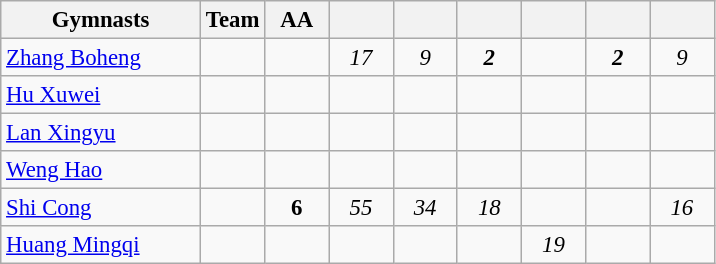<table class="wikitable sortable collapsible autocollapse plainrowheaders" style="text-align:center; font-size:95%;">
<tr>
<th width=28% class=unsortable>Gymnasts</th>
<th width=9% class=unsortable>Team</th>
<th width=9% class=unsortable>AA</th>
<th width=9% class=unsortable></th>
<th width=9% class=unsortable></th>
<th width=9% class=unsortable></th>
<th width=9% class=unsortable></th>
<th width=9% class=unsortable></th>
<th width=9% class=unsortable></th>
</tr>
<tr>
<td align=left><a href='#'>Zhang Boheng</a></td>
<td></td>
<td></td>
<td><em>17</em></td>
<td><em>9</em></td>
<td><strong><em>2</em></strong></td>
<td></td>
<td><strong><em>2</em></strong></td>
<td><em>9</em></td>
</tr>
<tr>
<td align=left><a href='#'>Hu Xuwei</a></td>
<td></td>
<td></td>
<td></td>
<td></td>
<td></td>
<td></td>
<td></td>
<td></td>
</tr>
<tr>
<td align=left><a href='#'>Lan Xingyu</a></td>
<td></td>
<td></td>
<td></td>
<td></td>
<td></td>
<td></td>
<td></td>
<td></td>
</tr>
<tr>
<td align=left><a href='#'>Weng Hao</a></td>
<td></td>
<td></td>
<td></td>
<td></td>
<td></td>
<td></td>
<td></td>
<td></td>
</tr>
<tr>
<td align=left><a href='#'>Shi Cong</a></td>
<td></td>
<td><strong>6</strong></td>
<td><em>55</em></td>
<td><em>34</em></td>
<td><em>18</em></td>
<td></td>
<td></td>
<td><em>16</em></td>
</tr>
<tr>
<td align=left><a href='#'>Huang Mingqi</a></td>
<td></td>
<td></td>
<td></td>
<td></td>
<td></td>
<td><em>19</em></td>
<td></td>
<td></td>
</tr>
</table>
